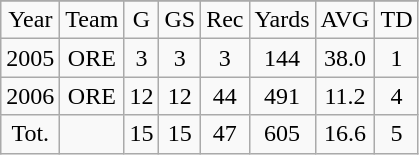<table class="wikitable">
<tr>
</tr>
<tr align=center>
<td>Year</td>
<td>Team</td>
<td>G</td>
<td>GS</td>
<td>Rec</td>
<td>Yards</td>
<td>AVG</td>
<td>TD</td>
</tr>
<tr align=center>
<td>2005</td>
<td>ORE</td>
<td>3</td>
<td>3</td>
<td>3</td>
<td>144</td>
<td>38.0</td>
<td>1</td>
</tr>
<tr align=center>
<td>2006</td>
<td>ORE</td>
<td>12</td>
<td>12</td>
<td>44</td>
<td>491</td>
<td>11.2</td>
<td>4</td>
</tr>
<tr align=center>
<td>Tot.</td>
<td></td>
<td>15</td>
<td>15</td>
<td>47</td>
<td>605</td>
<td>16.6</td>
<td>5</td>
</tr>
</table>
